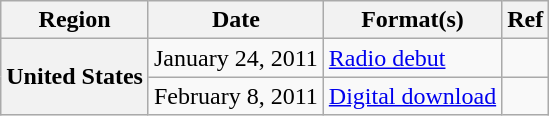<table class="wikitable plainrowheaders">
<tr>
<th scope="col">Region</th>
<th scope="col">Date</th>
<th scope="col">Format(s)</th>
<th scope="col">Ref</th>
</tr>
<tr>
<th scope="row"  rowspan="2">United States</th>
<td>January 24, 2011</td>
<td><a href='#'>Radio debut</a></td>
<td></td>
</tr>
<tr>
<td>February 8, 2011</td>
<td><a href='#'>Digital download</a></td>
<td></td>
</tr>
</table>
